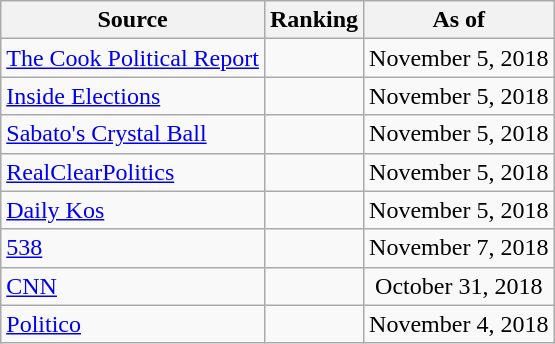<table class="wikitable" style="text-align:center">
<tr>
<th>Source</th>
<th>Ranking</th>
<th>As of</th>
</tr>
<tr>
<td style="text-align:left"><a href='#'>The Cook Political Report</a></td>
<td></td>
<td>November 5, 2018</td>
</tr>
<tr>
<td style="text-align:left"><a href='#'>Inside Elections</a></td>
<td></td>
<td>November 5, 2018</td>
</tr>
<tr>
<td style="text-align:left"><a href='#'>Sabato's Crystal Ball</a></td>
<td></td>
<td>November 5, 2018</td>
</tr>
<tr>
<td style="text-align:left"><a href='#'>RealClearPolitics</a></td>
<td></td>
<td>November 5, 2018</td>
</tr>
<tr>
<td style="text-align:left"><a href='#'>Daily Kos</a></td>
<td></td>
<td>November 5, 2018</td>
</tr>
<tr>
<td style="text-align:left"><a href='#'>538</a></td>
<td></td>
<td>November 7, 2018</td>
</tr>
<tr>
<td style="text-align:left"><a href='#'>CNN</a></td>
<td></td>
<td>October 31, 2018</td>
</tr>
<tr>
<td style="text-align:left"><a href='#'>Politico</a></td>
<td></td>
<td>November 4, 2018</td>
</tr>
</table>
